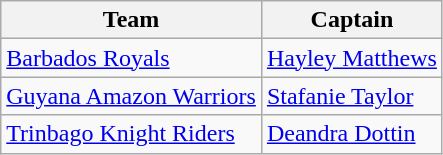<table class="wikitable">
<tr>
<th>Team</th>
<th>Captain</th>
</tr>
<tr>
<td><a href='#'>Barbados Royals</a></td>
<td><a href='#'>Hayley Matthews</a></td>
</tr>
<tr>
<td><a href='#'>Guyana Amazon Warriors</a></td>
<td><a href='#'>Stafanie Taylor</a></td>
</tr>
<tr>
<td><a href='#'>Trinbago Knight Riders</a></td>
<td><a href='#'>Deandra Dottin</a></td>
</tr>
</table>
